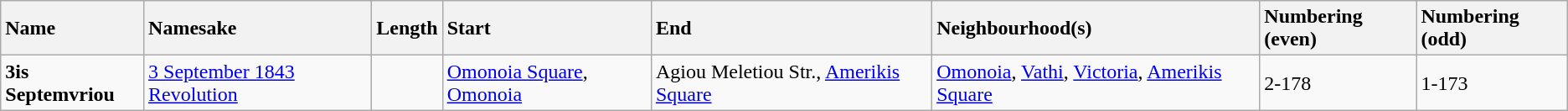<table class="wikitable sortable">
<tr>
<th style="text-align:left;">Name</th>
<th style="text-align:left;">Namesake</th>
<th style="text-align:left;">Length</th>
<th style="text-align:left;">Start</th>
<th style="text-align:left;">End</th>
<th style="text-align:left;">Neighbourhood(s)</th>
<th style="text-align:left;">Numbering (even)</th>
<th style="text-align:left;">Numbering (odd)</th>
</tr>
<tr class="sort">
<td><strong>3is Septemvriou</strong><br></td>
<td><a href='#'>3 September 1843 Revolution</a></td>
<td></td>
<td><a href='#'>Omonoia Square</a>, <a href='#'>Omonoia</a></td>
<td>Agiou Meletiou Str., <a href='#'>Amerikis Square</a></td>
<td><a href='#'>Omonoia</a>, <a href='#'>Vathi</a>, <a href='#'>Victoria</a>, <a href='#'>Amerikis Square</a></td>
<td>2-178</td>
<td>1-173</td>
</tr>
</table>
